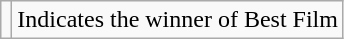<table class="wikitable">
<tr>
<td height:20px; width:20px"></td>
<td> Indicates the winner of Best Film</td>
</tr>
</table>
